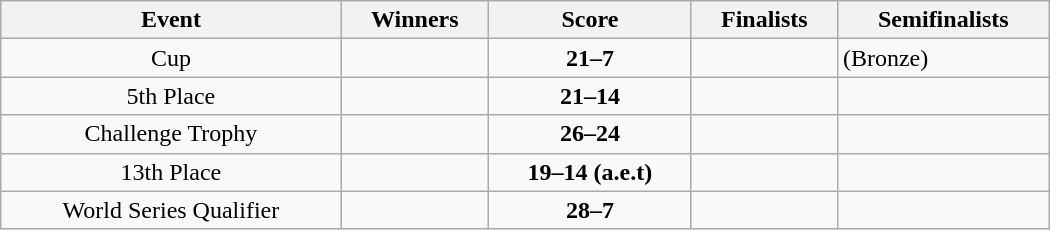<table class="wikitable" width=700 style="text-align: center">
<tr>
<th>Event</th>
<th>Winners</th>
<th>Score</th>
<th>Finalists</th>
<th>Semifinalists</th>
</tr>
<tr>
<td>Cup</td>
<td align=left></td>
<td><strong>21–7</strong></td>
<td align=left></td>
<td align=left> (Bronze)<br></td>
</tr>
<tr>
<td>5th Place</td>
<td align=left></td>
<td><strong>21–14</strong></td>
<td align=left></td>
<td align=left><br></td>
</tr>
<tr>
<td>Challenge Trophy</td>
<td align=left></td>
<td><strong>26–24</strong></td>
<td align=left></td>
<td align=left><br></td>
</tr>
<tr>
<td>13th Place</td>
<td align=left></td>
<td><strong>19–14 (a.e.t)</strong></td>
<td align=left></td>
<td align=left><br></td>
</tr>
<tr>
<td>World Series Qualifier</td>
<td align=left></td>
<td><strong>28–7</strong></td>
<td align=left></td>
<td align=left><br></td>
</tr>
</table>
